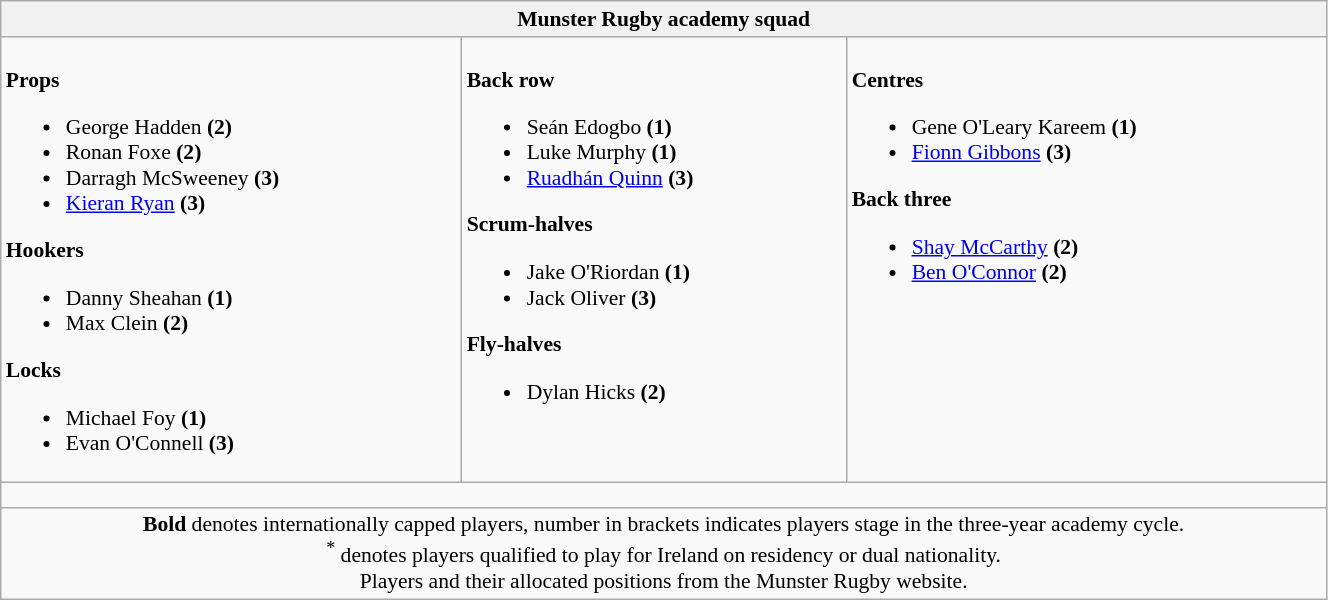<table class="wikitable" style="text-align:left; font-size:90%; width:70%">
<tr>
<th colspan="100%">Munster Rugby academy squad</th>
</tr>
<tr valign="top">
<td><br><strong>Props</strong><ul><li> George Hadden <strong>(2)</strong></li><li> Ronan Foxe <strong>(2)</strong></li><li> Darragh McSweeney <strong>(3)</strong></li><li> <a href='#'>Kieran Ryan</a> <strong>(3)</strong></li></ul><strong>Hookers</strong><ul><li> Danny Sheahan <strong>(1)</strong></li><li> Max Clein <strong>(2)</strong></li></ul><strong>Locks</strong><ul><li> Michael Foy <strong>(1)</strong></li><li> Evan O'Connell <strong>(3)</strong></li></ul></td>
<td><br><strong>Back row</strong><ul><li> Seán Edogbo <strong>(1)</strong></li><li> Luke Murphy <strong>(1)</strong></li><li> <a href='#'>Ruadhán Quinn</a> <strong>(3)</strong></li></ul><strong>Scrum-halves</strong><ul><li> Jake O'Riordan <strong>(1)</strong></li><li> Jack Oliver <strong>(3)</strong></li></ul><strong>Fly-halves</strong><ul><li> Dylan Hicks <strong>(2)</strong></li></ul></td>
<td><br><strong>Centres</strong><ul><li> Gene O'Leary Kareem <strong>(1)</strong></li><li> <a href='#'>Fionn Gibbons</a> <strong>(3)</strong></li></ul><strong>Back three</strong><ul><li> <a href='#'>Shay McCarthy</a> <strong>(2)</strong></li><li> <a href='#'>Ben O'Connor</a> <strong>(2)</strong></li></ul></td>
</tr>
<tr>
<td colspan="100%" style="height: 10px;"></td>
</tr>
<tr>
<td colspan="100%" style="text-align:center;"><strong>Bold</strong> denotes internationally capped players, number in brackets indicates players stage in the three-year academy cycle. <br> <sup>*</sup> denotes players qualified to play for Ireland on residency or dual nationality. <br> Players and their allocated positions from the Munster Rugby website.</td>
</tr>
</table>
